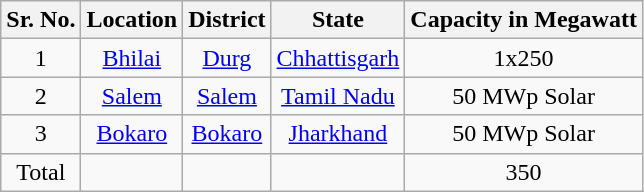<table class="wikitable sortable" style="background;">
<tr>
<th>Sr. No.</th>
<th>Location</th>
<th>District</th>
<th>State</th>
<th>Capacity in Megawatt</th>
</tr>
<tr style="text-align:center;">
<td>1</td>
<td><a href='#'>Bhilai</a></td>
<td><a href='#'>Durg</a></td>
<td><a href='#'>Chhattisgarh</a></td>
<td>1x250</td>
</tr>
<tr style="text-align:center;">
<td>2</td>
<td><a href='#'>Salem</a></td>
<td><a href='#'>Salem</a></td>
<td><a href='#'>Tamil Nadu</a></td>
<td>50 MWp Solar</td>
</tr>
<tr style="text-align:center;">
<td>3</td>
<td><a href='#'>Bokaro</a></td>
<td><a href='#'>Bokaro</a></td>
<td><a href='#'>Jharkhand</a></td>
<td>50 MWp Solar</td>
</tr>
<tr style="text-align:center;">
<td>Total</td>
<td></td>
<td></td>
<td></td>
<td>350</td>
</tr>
</table>
